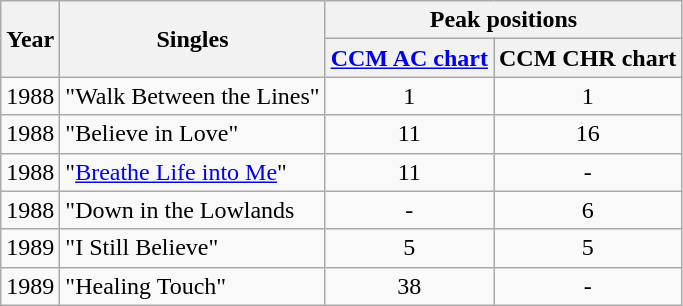<table class="wikitable">
<tr>
<th rowspan="2">Year</th>
<th rowspan="2">Singles</th>
<th colspan="2">Peak positions</th>
</tr>
<tr>
<th><a href='#'>CCM AC chart</a></th>
<th>CCM CHR chart</th>
</tr>
<tr>
<td>1988</td>
<td>"Walk Between the Lines"</td>
<td align="center">1</td>
<td align="center">1</td>
</tr>
<tr>
<td>1988</td>
<td>"Believe in Love"</td>
<td align="center">11</td>
<td align="center">16</td>
</tr>
<tr>
<td>1988</td>
<td>"<a href='#'>Breathe Life into Me</a>"</td>
<td align="center">11</td>
<td align="center">-</td>
</tr>
<tr>
<td>1988</td>
<td>"Down in the Lowlands</td>
<td align="center">-</td>
<td align="center">6</td>
</tr>
<tr>
<td>1989</td>
<td>"I Still Believe"</td>
<td align="center">5</td>
<td align="center">5</td>
</tr>
<tr>
<td>1989</td>
<td>"Healing Touch"</td>
<td align="center">38</td>
<td align="center">-</td>
</tr>
</table>
